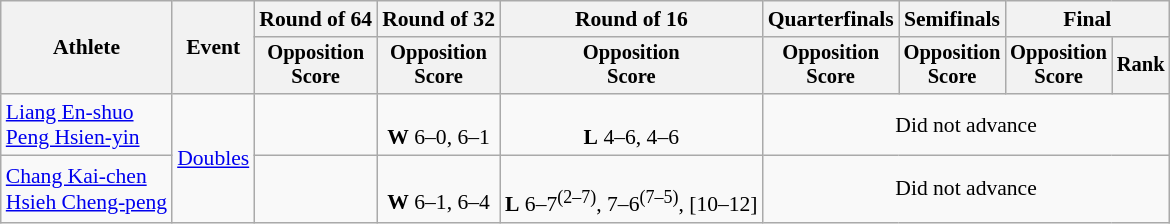<table class=wikitable style="font-size:90%">
<tr>
<th rowspan="2">Athlete</th>
<th rowspan="2">Event</th>
<th>Round of 64</th>
<th>Round of 32</th>
<th>Round of 16</th>
<th>Quarterfinals</th>
<th>Semifinals</th>
<th colspan=2>Final</th>
</tr>
<tr style="font-size:95%">
<th>Opposition<br>Score</th>
<th>Opposition<br>Score</th>
<th>Opposition<br>Score</th>
<th>Opposition<br>Score</th>
<th>Opposition<br>Score</th>
<th>Opposition<br>Score</th>
<th>Rank</th>
</tr>
<tr align=center>
<td align=left><a href='#'>Liang En-shuo</a><br><a href='#'>Peng Hsien-yin</a></td>
<td align=left rowspan=2><a href='#'>Doubles</a></td>
<td></td>
<td> <br><strong>W</strong> 6–0, 6–1</td>
<td> <br><strong>L</strong> 4–6, 4–6</td>
<td colspan="4">Did not advance</td>
</tr>
<tr align=center>
<td align=left><a href='#'>Chang Kai-chen</a><br><a href='#'>Hsieh Cheng-peng</a></td>
<td></td>
<td> <br><strong>W</strong> 6–1, 6–4</td>
<td> <br><strong>L</strong> 6–7<sup>(2–7)</sup>, 7–6<sup>(7–5)</sup>, [10–12]</td>
<td colspan="4">Did not advance</td>
</tr>
</table>
